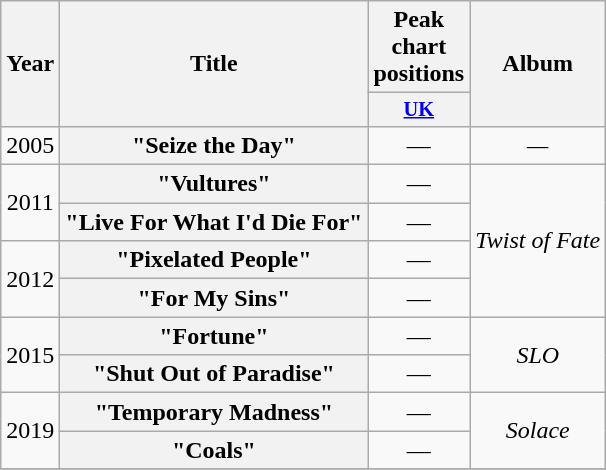<table class="wikitable plainrowheaders" style="text-align:center;">
<tr>
<th scope="col" rowspan="2">Year</th>
<th scope="col" rowspan="2">Title</th>
<th scope="col">Peak chart positions</th>
<th scope="col" rowspan="2">Album</th>
</tr>
<tr>
<th scope="col" style="width:3em;font-size:85%;"><a href='#'>UK</a></th>
</tr>
<tr>
<td rowspan="1">2005</td>
<th scope="row">"Seize the Day"</th>
<td>—</td>
<td rowspan="1"><em>—</em></td>
</tr>
<tr>
<td rowspan="2">2011</td>
<th scope="row">"Vultures"</th>
<td>—</td>
<td rowspan="4"><em>Twist of Fate</em></td>
</tr>
<tr>
<th scope="row">"Live For What I'd Die For"</th>
<td>—</td>
</tr>
<tr>
<td rowspan="2">2012</td>
<th scope="row">"Pixelated People"</th>
<td>—</td>
</tr>
<tr>
<th scope="row">"For My Sins"</th>
<td>—</td>
</tr>
<tr>
<td rowspan="2">2015</td>
<th scope="row">"Fortune"</th>
<td>—</td>
<td rowspan="2"><em>SLO</em></td>
</tr>
<tr>
<th scope="row">"Shut Out of Paradise"</th>
<td>—</td>
</tr>
<tr>
<td rowspan="2">2019</td>
<th scope="row">"Temporary Madness"</th>
<td>—</td>
<td rowspan="2"><em>Solace</em></td>
</tr>
<tr>
<th scope="row">"Coals"</th>
<td>—</td>
</tr>
<tr>
</tr>
</table>
